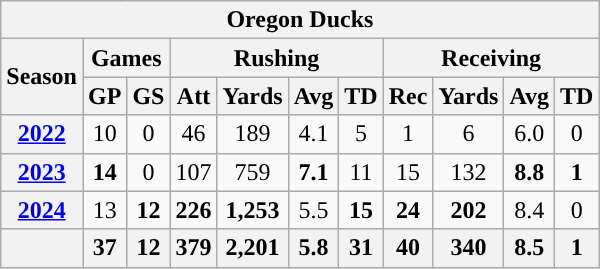<table class="wikitable" style="text-align:center;">
<tr>
<th colspan="12">Oregon Ducks</th>
</tr>
<tr>
<th rowspan="2">Season</th>
<th colspan="2">Games</th>
<th colspan="4">Rushing</th>
<th colspan="4">Receiving</th>
</tr>
<tr>
<th>GP</th>
<th>GS</th>
<th>Att</th>
<th>Yards</th>
<th>Avg</th>
<th>TD</th>
<th>Rec</th>
<th>Yards</th>
<th>Avg</th>
<th>TD</th>
</tr>
<tr>
<th><a href='#'>2022</a></th>
<td>10</td>
<td>0</td>
<td>46</td>
<td>189</td>
<td>4.1</td>
<td>5</td>
<td>1</td>
<td>6</td>
<td>6.0</td>
<td>0</td>
</tr>
<tr>
<th><a href='#'>2023</a></th>
<td><strong>14</strong></td>
<td>0</td>
<td>107</td>
<td>759</td>
<td><strong>7.1</strong></td>
<td>11</td>
<td>15</td>
<td>132</td>
<td><strong>8.8</strong></td>
<td><strong>1</strong></td>
</tr>
<tr>
<th><a href='#'>2024</a></th>
<td>13</td>
<td><strong>12</strong></td>
<td><strong>226</strong></td>
<td><strong>1,253</strong></td>
<td>5.5</td>
<td><strong>15</strong></td>
<td><strong>24</strong></td>
<td><strong>202</strong></td>
<td>8.4</td>
<td>0</td>
</tr>
<tr>
<th></th>
<th>37</th>
<th>12</th>
<th>379</th>
<th>2,201</th>
<th>5.8</th>
<th>31</th>
<th>40</th>
<th>340</th>
<th>8.5</th>
<th>1</th>
</tr>
</table>
